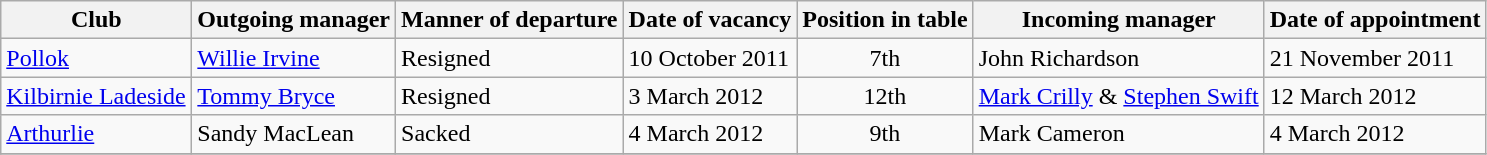<table class="wikitable">
<tr>
<th width=120>Club</th>
<th>Outgoing manager</th>
<th>Manner of departure</th>
<th>Date of vacancy</th>
<th>Position in table</th>
<th>Incoming manager</th>
<th>Date of appointment</th>
</tr>
<tr>
<td><a href='#'>Pollok</a></td>
<td><a href='#'>Willie Irvine</a></td>
<td>Resigned</td>
<td>10 October 2011</td>
<td align="center">7th</td>
<td>John Richardson</td>
<td>21 November 2011</td>
</tr>
<tr>
<td><a href='#'>Kilbirnie Ladeside</a></td>
<td><a href='#'>Tommy Bryce</a></td>
<td>Resigned</td>
<td>3 March 2012</td>
<td align="center">12th</td>
<td><a href='#'>Mark Crilly</a> & <a href='#'>Stephen Swift</a></td>
<td>12 March 2012</td>
</tr>
<tr>
<td><a href='#'>Arthurlie</a></td>
<td>Sandy MacLean</td>
<td>Sacked</td>
<td>4 March 2012</td>
<td align="center">9th</td>
<td>Mark Cameron</td>
<td>4 March 2012</td>
</tr>
<tr>
</tr>
</table>
